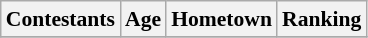<table class="wikitable" style="font-size:90%;">
<tr>
<th>Contestants</th>
<th>Age</th>
<th>Hometown</th>
<th>Ranking</th>
</tr>
<tr>
</tr>
</table>
